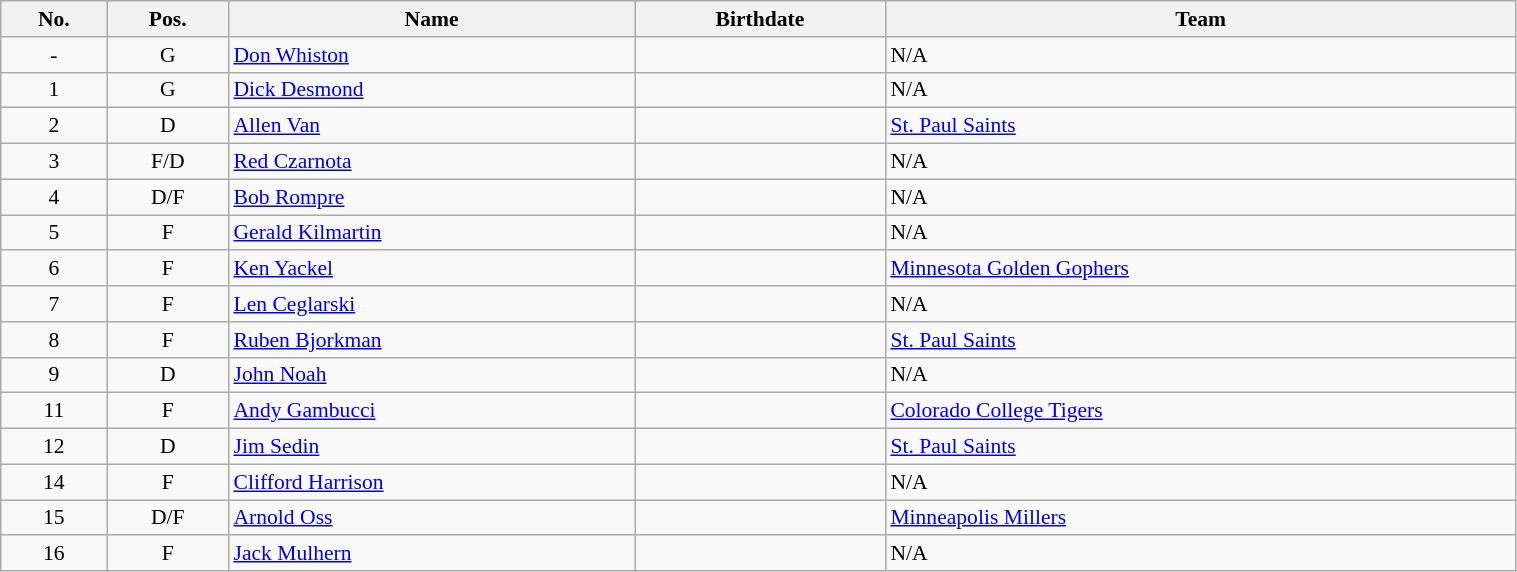<table class="wikitable sortable" width="80%" style="font-size: 90%; text-align: center;">
<tr>
<th>No.</th>
<th>Pos.</th>
<th>Name</th>
<th>Birthdate</th>
<th>Team</th>
</tr>
<tr>
<td>-</td>
<td>G</td>
<td style="text-align:left;"><a href='#'>Don Whiston</a></td>
<td style="text-align:right;"></td>
<td style="text-align:left;">N/A</td>
</tr>
<tr>
<td>1</td>
<td>G</td>
<td style="text-align:left;"><a href='#'>Dick Desmond</a></td>
<td style="text-align:right;"></td>
<td style="text-align:left;">N/A</td>
</tr>
<tr>
<td>2</td>
<td>D</td>
<td style="text-align:left;"><a href='#'>Allen Van</a></td>
<td style="text-align:right;"></td>
<td style="text-align:left;"> <a href='#'>St. Paul Saints</a></td>
</tr>
<tr>
<td>3</td>
<td>F/D</td>
<td style="text-align:left;"><a href='#'>Red Czarnota</a></td>
<td style="text-align:right;"></td>
<td style="text-align:left;">N/A</td>
</tr>
<tr>
<td>4</td>
<td>D/F</td>
<td style="text-align:left;"><a href='#'>Bob Rompre</a></td>
<td style="text-align:right;"></td>
<td style="text-align:left;">N/A</td>
</tr>
<tr>
<td>5</td>
<td>F</td>
<td style="text-align:left;"><a href='#'>Gerald Kilmartin</a></td>
<td style="text-align:right;"></td>
<td style="text-align:left;">N/A</td>
</tr>
<tr>
<td>6</td>
<td>F</td>
<td style="text-align:left;"><a href='#'>Ken Yackel</a></td>
<td style="text-align:right;"></td>
<td style="text-align:left;"> <a href='#'>Minnesota Golden Gophers</a></td>
</tr>
<tr>
<td>7</td>
<td>F</td>
<td style="text-align:left;"><a href='#'>Len Ceglarski</a></td>
<td style="text-align:right;"></td>
<td style="text-align:left;">N/A</td>
</tr>
<tr>
<td>8</td>
<td>F</td>
<td style="text-align:left;"><a href='#'>Ruben Bjorkman</a></td>
<td style="text-align:right;"></td>
<td style="text-align:left;"> <a href='#'>St. Paul Saints</a></td>
</tr>
<tr>
<td>9</td>
<td>D</td>
<td style="text-align:left;"><a href='#'>John Noah</a></td>
<td style="text-align:right;"></td>
<td style="text-align:left;">N/A</td>
</tr>
<tr>
<td>11</td>
<td>F</td>
<td style="text-align:left;"><a href='#'>Andy Gambucci</a></td>
<td style="text-align:right;"></td>
<td style="text-align:left;"> <a href='#'>Colorado College Tigers</a></td>
</tr>
<tr>
<td>12</td>
<td>D</td>
<td style="text-align:left;"><a href='#'>Jim Sedin</a></td>
<td style="text-align:right;"></td>
<td style="text-align:left;"> <a href='#'>St. Paul Saints</a></td>
</tr>
<tr>
<td>14</td>
<td>F</td>
<td style="text-align:left;"><a href='#'>Clifford Harrison</a></td>
<td style="text-align:right;"></td>
<td style="text-align:left;">N/A</td>
</tr>
<tr>
<td>15</td>
<td>D/F</td>
<td style="text-align:left;"><a href='#'>Arnold Oss</a></td>
<td style="text-align:right;"></td>
<td style="text-align:left;"> <a href='#'>Minneapolis Millers</a></td>
</tr>
<tr>
<td>16</td>
<td>F</td>
<td style="text-align:left;"><a href='#'>Jack Mulhern</a></td>
<td style="text-align:right;"></td>
<td style="text-align:left;">N/A</td>
</tr>
</table>
